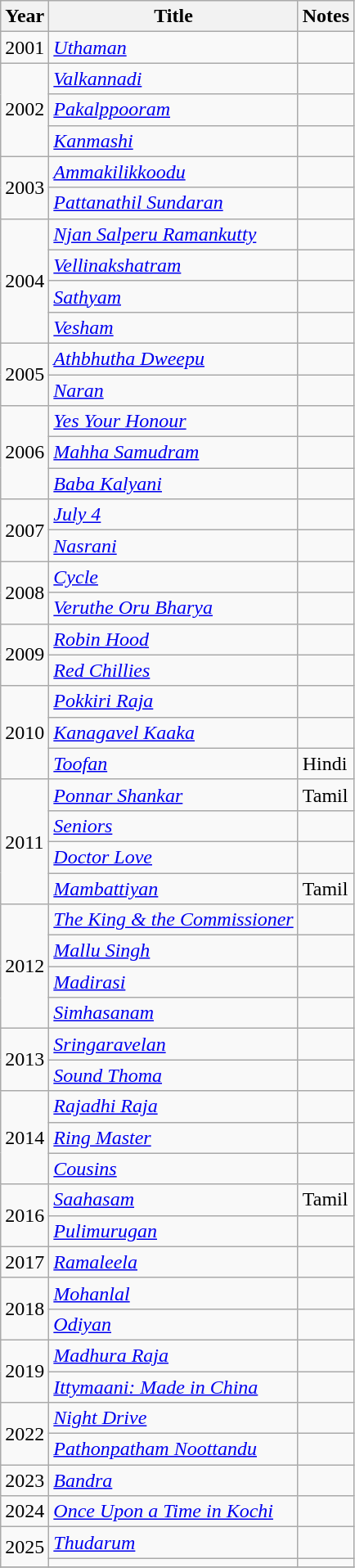<table class="wikitable sortable">
<tr>
<th scope="col">Year</th>
<th scope="col">Title</th>
<th scope="col" class="unsortable">Notes</th>
</tr>
<tr>
<td>2001</td>
<td><em><a href='#'>Uthaman</a></em></td>
<td></td>
</tr>
<tr>
<td rowspan=3>2002</td>
<td><em><a href='#'>Valkannadi</a></em></td>
<td></td>
</tr>
<tr>
<td><em><a href='#'>Pakalppooram</a></em></td>
<td></td>
</tr>
<tr>
<td><em><a href='#'>Kanmashi</a></em></td>
<td></td>
</tr>
<tr>
<td rowspan=2>2003</td>
<td><em><a href='#'>Ammakilikkoodu</a></em></td>
<td></td>
</tr>
<tr>
<td><em><a href='#'>Pattanathil Sundaran</a></em></td>
<td></td>
</tr>
<tr>
<td rowspan=4>2004</td>
<td><em><a href='#'>Njan Salperu Ramankutty</a></em></td>
<td></td>
</tr>
<tr>
<td><em><a href='#'>Vellinakshatram</a></em></td>
<td></td>
</tr>
<tr>
<td><em><a href='#'>Sathyam</a></em></td>
<td></td>
</tr>
<tr>
<td><em><a href='#'>Vesham</a></em></td>
<td></td>
</tr>
<tr>
<td rowspan=2>2005</td>
<td><em><a href='#'>Athbhutha Dweepu</a></em></td>
<td></td>
</tr>
<tr>
<td><em><a href='#'>Naran</a></em></td>
<td></td>
</tr>
<tr>
<td rowspan=3>2006</td>
<td><em><a href='#'>Yes Your Honour</a></em></td>
<td></td>
</tr>
<tr>
<td><em><a href='#'>Mahha Samudram</a></em></td>
<td></td>
</tr>
<tr>
<td><em><a href='#'>Baba Kalyani</a></em></td>
<td></td>
</tr>
<tr>
<td rowspan=2>2007</td>
<td><em><a href='#'>July 4</a></em></td>
<td></td>
</tr>
<tr>
<td><em><a href='#'>Nasrani</a></em></td>
<td></td>
</tr>
<tr>
<td rowspan=2>2008</td>
<td><em><a href='#'>Cycle</a></em></td>
<td></td>
</tr>
<tr>
<td><em><a href='#'>Veruthe Oru Bharya</a></em></td>
<td></td>
</tr>
<tr>
<td rowspan=2>2009</td>
<td><em><a href='#'>Robin Hood</a></em></td>
<td></td>
</tr>
<tr>
<td><em><a href='#'>Red Chillies</a></em></td>
<td></td>
</tr>
<tr>
<td rowspan=3>2010</td>
<td><em><a href='#'>Pokkiri Raja</a></em></td>
<td></td>
</tr>
<tr>
<td><em><a href='#'>Kanagavel Kaaka</a></em></td>
<td></td>
</tr>
<tr>
<td><em><a href='#'>Toofan</a></em></td>
<td>Hindi</td>
</tr>
<tr>
<td rowspan=4>2011</td>
<td><em><a href='#'>Ponnar Shankar</a></em></td>
<td>Tamil</td>
</tr>
<tr>
<td><em><a href='#'>Seniors</a></em></td>
<td></td>
</tr>
<tr>
<td><em><a href='#'>Doctor Love</a></em></td>
<td></td>
</tr>
<tr>
<td><em><a href='#'>Mambattiyan</a></em></td>
<td>Tamil</td>
</tr>
<tr>
<td rowspan=4>2012</td>
<td><em><a href='#'>The King & the Commissioner</a></em></td>
<td></td>
</tr>
<tr>
<td><em><a href='#'>Mallu Singh</a></em></td>
<td></td>
</tr>
<tr>
<td><em><a href='#'>Madirasi</a></em></td>
<td></td>
</tr>
<tr>
<td><em><a href='#'>Simhasanam</a></em></td>
<td></td>
</tr>
<tr>
<td rowspan=2>2013</td>
<td><em><a href='#'>Sringaravelan</a></em></td>
<td></td>
</tr>
<tr>
<td><em><a href='#'>Sound Thoma</a></em></td>
<td></td>
</tr>
<tr>
<td rowspan=3>2014</td>
<td><em><a href='#'>Rajadhi Raja</a></em></td>
<td></td>
</tr>
<tr>
<td><em><a href='#'>Ring Master</a></em></td>
<td></td>
</tr>
<tr>
<td><em><a href='#'>Cousins</a></em></td>
<td></td>
</tr>
<tr>
<td rowspan=2>2016</td>
<td><em><a href='#'>Saahasam</a></em></td>
<td>Tamil</td>
</tr>
<tr>
<td><em><a href='#'>Pulimurugan</a></em></td>
<td></td>
</tr>
<tr>
<td>2017</td>
<td><em><a href='#'>Ramaleela</a></em></td>
<td></td>
</tr>
<tr>
<td rowspan=2>2018</td>
<td><em><a href='#'>Mohanlal</a></em></td>
<td></td>
</tr>
<tr>
<td><em><a href='#'>Odiyan</a></em></td>
<td></td>
</tr>
<tr>
<td rowspan=2>2019</td>
<td><em><a href='#'>Madhura Raja</a></em></td>
<td></td>
</tr>
<tr>
<td><em><a href='#'>Ittymaani: Made in China</a></em></td>
<td></td>
</tr>
<tr>
<td rowspan=2>2022</td>
<td><em><a href='#'>Night Drive</a></em></td>
<td></td>
</tr>
<tr>
<td><em><a href='#'>Pathonpatham Noottandu</a></em></td>
<td></td>
</tr>
<tr>
<td>2023</td>
<td><em><a href='#'>Bandra</a></em></td>
<td></td>
</tr>
<tr>
<td>2024</td>
<td><em><a href='#'>Once Upon a Time in Kochi</a></em></td>
<td></td>
</tr>
<tr>
<td rowspan=2>2025</td>
<td><em><a href='#'>Thudarum</a></em></td>
<td></td>
</tr>
<tr>
<td></td>
<td></td>
</tr>
<tr>
</tr>
</table>
